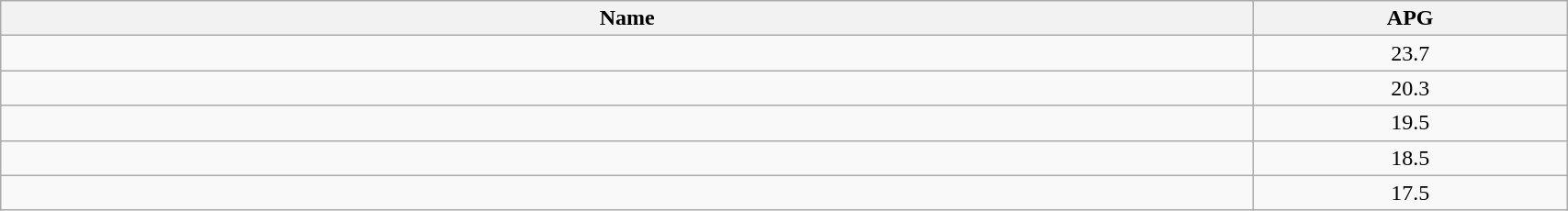<table class=wikitable width="90%">
<tr>
<th width="80%">Name</th>
<th width="20%">APG</th>
</tr>
<tr>
<td></td>
<td align=center>23.7</td>
</tr>
<tr>
<td></td>
<td align=center>20.3</td>
</tr>
<tr>
<td></td>
<td align=center>19.5</td>
</tr>
<tr>
<td></td>
<td align=center>18.5</td>
</tr>
<tr>
<td></td>
<td align=center>17.5</td>
</tr>
</table>
